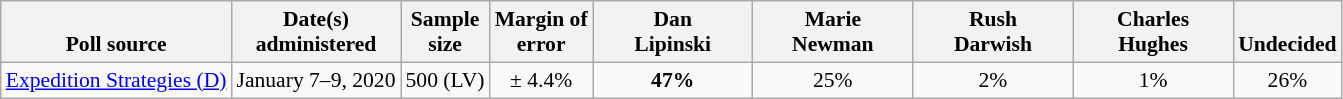<table class="wikitable" style="font-size:90%;text-align:center;">
<tr valign= bottom>
<th>Poll source</th>
<th>Date(s)<br>administered</th>
<th>Sample<br>size</th>
<th>Margin of<br>error</th>
<th style="width:100px;">Dan<br>Lipinski</th>
<th style="width:100px;">Marie<br>Newman</th>
<th style="width:100px;">Rush<br>Darwish</th>
<th style="width:100px;">Charles<br>Hughes</th>
<th>Undecided</th>
</tr>
<tr>
<td><a href='#'>Expedition Strategies (D)</a></td>
<td align=center>January 7–9, 2020</td>
<td align=center>500 (LV)</td>
<td align=center>± 4.4%</td>
<td><strong>47%</strong></td>
<td align=center>25%</td>
<td align=center>2%</td>
<td align=center>1%</td>
<td align=center>26%</td>
</tr>
</table>
